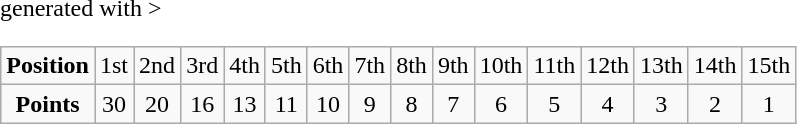<table class="wikitable" <hiddentext>generated with >
<tr align="center">
<td><strong>Position</strong></td>
<td>1st</td>
<td>2nd</td>
<td>3rd</td>
<td>4th</td>
<td>5th</td>
<td>6th</td>
<td>7th</td>
<td>8th</td>
<td>9th</td>
<td>10th</td>
<td>11th</td>
<td>12th</td>
<td>13th</td>
<td>14th</td>
<td>15th</td>
</tr>
<tr align="center">
<td><strong>Points</strong></td>
<td>30</td>
<td>20</td>
<td>16</td>
<td>13</td>
<td>11</td>
<td>10</td>
<td>9</td>
<td>8</td>
<td>7</td>
<td>6</td>
<td>5</td>
<td>4</td>
<td>3</td>
<td>2</td>
<td>1</td>
</tr>
</table>
